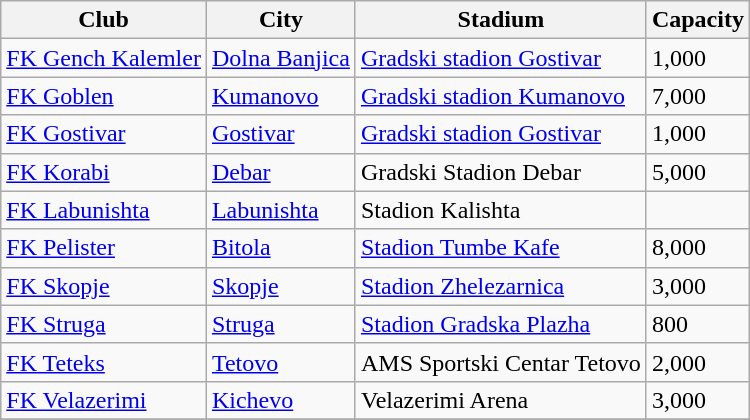<table class="wikitable sortable">
<tr>
<th>Club</th>
<th>City</th>
<th>Stadium</th>
<th>Capacity</th>
</tr>
<tr>
<td><a href='#'>FK Gench Kalemler</a></td>
<td><a href='#'>Dolna Banjica</a></td>
<td><a href='#'>Gradski stadion Gostivar</a></td>
<td>1,000</td>
</tr>
<tr>
<td><a href='#'>FK Goblen</a></td>
<td><a href='#'>Kumanovo</a></td>
<td><a href='#'>Gradski stadion Kumanovo</a></td>
<td>7,000</td>
</tr>
<tr>
<td><a href='#'>FK Gostivar</a></td>
<td><a href='#'>Gostivar</a></td>
<td><a href='#'>Gradski stadion Gostivar</a></td>
<td>1,000</td>
</tr>
<tr>
<td><a href='#'>FK Korabi</a></td>
<td><a href='#'>Debar</a></td>
<td>Gradski Stadion Debar</td>
<td>5,000</td>
</tr>
<tr>
<td><a href='#'>FK Labunishta</a></td>
<td><a href='#'>Labunishta</a></td>
<td>Stadion Kalishta</td>
<td></td>
</tr>
<tr>
<td><a href='#'>FK Pelister</a></td>
<td><a href='#'>Bitola</a></td>
<td><a href='#'>Stadion Tumbe Kafe</a></td>
<td>8,000</td>
</tr>
<tr>
<td><a href='#'>FK Skopje</a></td>
<td><a href='#'>Skopje</a></td>
<td><a href='#'>Stadion Zhelezarnica</a></td>
<td>3,000</td>
</tr>
<tr>
<td><a href='#'>FK Struga</a></td>
<td><a href='#'>Struga</a></td>
<td><a href='#'>Stadion Gradska Plazha</a></td>
<td>800</td>
</tr>
<tr>
<td><a href='#'>FK Teteks</a></td>
<td><a href='#'>Tetovo</a></td>
<td>AMS Sportski Centar Tetovo</td>
<td>2,000</td>
</tr>
<tr>
<td><a href='#'>FK Velazerimi</a></td>
<td><a href='#'>Kichevo</a></td>
<td>Velazerimi Arena</td>
<td>3,000</td>
</tr>
<tr>
</tr>
</table>
